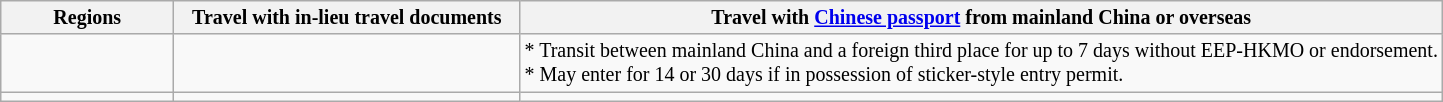<table class="wikitable" style="text-align: left; font-size: smaller; table-layout: fixed; ">
<tr>
<th style="width:12%;">Regions</th>
<th style="width:24%;">Travel with in-lieu travel documents</th>
<th>Travel with <a href='#'>Chinese passport</a> from mainland China or overseas</th>
</tr>
<tr>
<td></td>
<td></td>
<td> * Transit between mainland China and a foreign third place for up to 7 days without EEP-HKMO or endorsement.<br> * May enter for 14 or 30 days if in possession of sticker-style entry permit.</td>
</tr>
<tr>
<td></td>
<td></td>
<td></td>
</tr>
</table>
